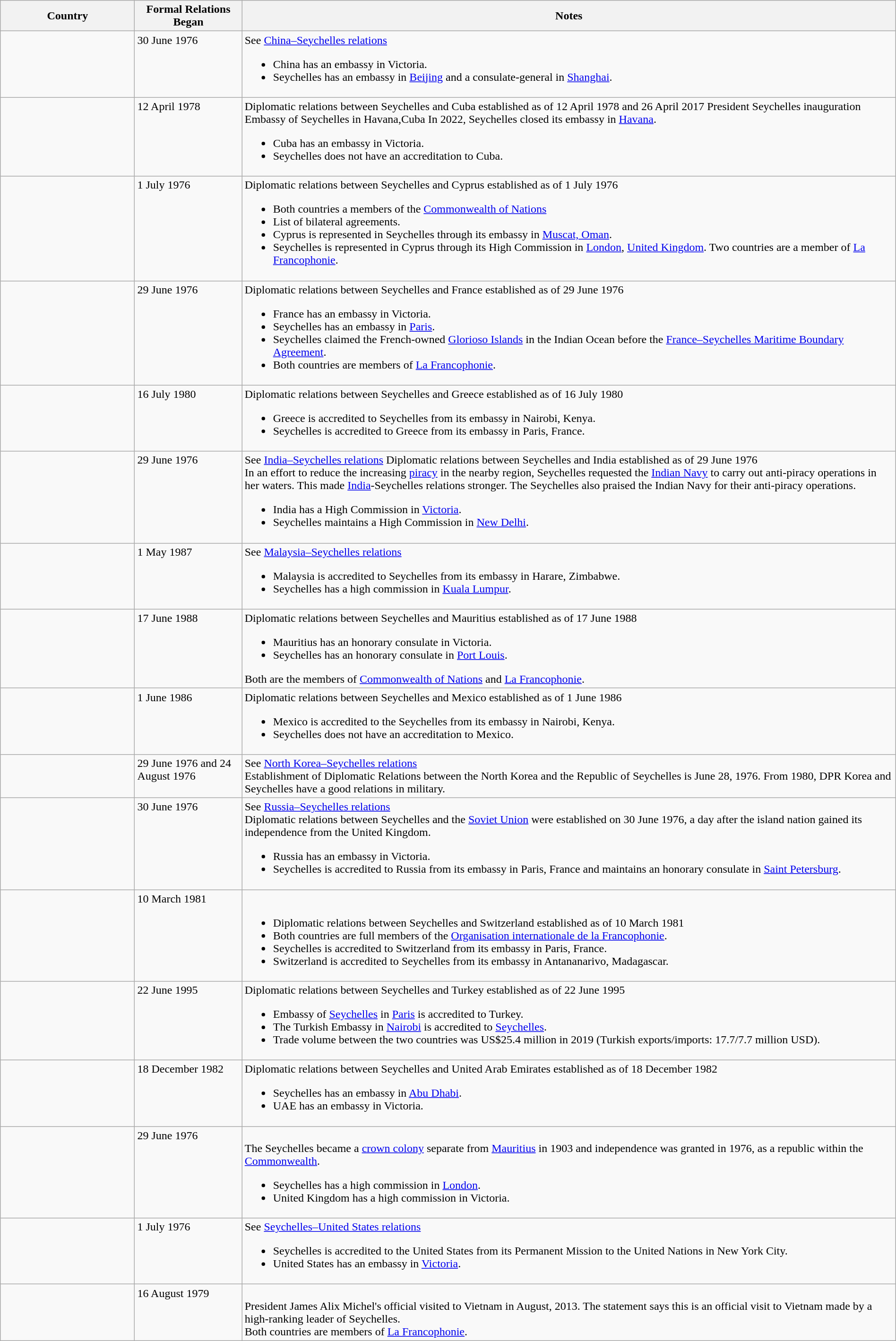<table class="wikitable sortable" style="width:100%; margin:auto;">
<tr>
<th style="width:15%;">Country</th>
<th style="width:12%;">Formal Relations Began</th>
<th>Notes</th>
</tr>
<tr valign="top">
<td></td>
<td>30 June 1976</td>
<td>See <a href='#'>China–Seychelles relations</a><br><ul><li>China has an embassy in Victoria.</li><li>Seychelles has an embassy in  <a href='#'>Beijing</a> and a consulate-general in <a href='#'>Shanghai</a>.</li></ul></td>
</tr>
<tr valign="top">
<td></td>
<td>12 April 1978</td>
<td>Diplomatic relations between Seychelles and Cuba established as of 12 April 1978 and 26 April 2017 President Seychelles inauguration Embassy of Seychelles in Havana,Cuba In 2022, Seychelles closed its embassy in <a href='#'>Havana</a>.<br><ul><li>Cuba has an embassy in Victoria.</li><li>Seychelles does not have an accreditation to Cuba.</li></ul></td>
</tr>
<tr valign="top">
<td></td>
<td>1 July 1976</td>
<td>Diplomatic relations between Seychelles and Cyprus established as of 1 July 1976<br><ul><li>Both countries a members of the <a href='#'>Commonwealth of Nations</a></li><li>List of bilateral agreements.</li><li>Cyprus is represented in Seychelles through its embassy in <a href='#'>Muscat, Oman</a>.</li><li>Seychelles  is represented in Cyprus through its High Commission in <a href='#'>London</a>, <a href='#'>United Kingdom</a>. Two countries are a member of <a href='#'>La Francophonie</a>.</li></ul></td>
</tr>
<tr valign="top">
<td></td>
<td>29 June 1976</td>
<td>Diplomatic relations between Seychelles and France established as of 29 June 1976<br><ul><li>France has an embassy in Victoria.</li><li>Seychelles has an embassy in <a href='#'>Paris</a>.</li><li>Seychelles claimed the French-owned <a href='#'>Glorioso Islands</a> in the Indian Ocean before the <a href='#'>France–Seychelles Maritime Boundary Agreement</a>.</li><li>Both countries are members of <a href='#'>La Francophonie</a>.</li></ul></td>
</tr>
<tr valign="top">
<td></td>
<td>16 July 1980</td>
<td>Diplomatic relations between Seychelles and Greece established as of 16 July 1980<br><ul><li>Greece is accredited to Seychelles from its embassy in Nairobi, Kenya.</li><li>Seychelles is accredited to Greece from its embassy in Paris, France.</li></ul></td>
</tr>
<tr valign="top">
<td></td>
<td>29 June 1976</td>
<td>See <a href='#'>India–Seychelles relations</a> Diplomatic relations between Seychelles and India established as of 29 June 1976<br>In an effort to reduce the increasing <a href='#'>piracy</a> in the nearby region, Seychelles requested the <a href='#'>Indian Navy</a> to carry out anti-piracy operations in her waters. This made <a href='#'>India</a>-Seychelles relations stronger. The Seychelles also praised the Indian Navy for their anti-piracy operations.<ul><li>India has a High Commission in <a href='#'>Victoria</a>.</li><li>Seychelles maintains a High Commission in <a href='#'>New Delhi</a>.</li></ul></td>
</tr>
<tr valign="top">
<td></td>
<td>1 May 1987</td>
<td>See <a href='#'>Malaysia–Seychelles relations</a><br><ul><li>Malaysia is accredited to Seychelles from its embassy in Harare, Zimbabwe.</li><li>Seychelles has a high commission in <a href='#'>Kuala Lumpur</a>.</li></ul></td>
</tr>
<tr valign="top">
<td></td>
<td>17 June 1988</td>
<td>Diplomatic relations between Seychelles and Mauritius established as of 17 June 1988<br><ul><li>Mauritius has an honorary consulate in Victoria.</li><li>Seychelles has an honorary consulate in <a href='#'>Port Louis</a>.</li></ul>Both are the members of <a href='#'>Commonwealth of Nations</a> and <a href='#'>La Francophonie</a>.</td>
</tr>
<tr valign="top">
<td></td>
<td>1 June 1986</td>
<td>Diplomatic relations between Seychelles and Mexico established as of 1 June 1986<br><ul><li>Mexico is accredited to the Seychelles from its embassy in Nairobi, Kenya.</li><li>Seychelles does not have an accreditation to Mexico.</li></ul></td>
</tr>
<tr valign="top">
<td></td>
<td>29 June 1976 and 24 August 1976</td>
<td>See <a href='#'>North Korea–Seychelles relations</a><br>Establishment of Diplomatic Relations between the North Korea and the Republic of Seychelles is June 28, 1976.
From 1980, DPR Korea and Seychelles have a good relations in military.</td>
</tr>
<tr valign="top">
<td></td>
<td>30 June 1976</td>
<td>See <a href='#'>Russia–Seychelles relations</a><br>Diplomatic relations between Seychelles and the <a href='#'>Soviet Union</a> were established on 30 June 1976, a day after the island nation gained its independence from the United Kingdom.<ul><li>Russia has an embassy in Victoria.</li><li>Seychelles is accredited to Russia from its embassy in Paris, France and maintains an honorary consulate in <a href='#'>Saint Petersburg</a>.</li></ul></td>
</tr>
<tr valign="top">
<td></td>
<td>10 March 1981</td>
<td><br><ul><li>Diplomatic relations between Seychelles and Switzerland established as of 10 March 1981</li><li>Both countries are full members of the <a href='#'>Organisation internationale de la Francophonie</a>.</li><li>Seychelles is accredited to Switzerland from its embassy in Paris, France.</li><li>Switzerland is accredited to Seychelles from its embassy in Antananarivo, Madagascar.</li></ul></td>
</tr>
<tr valign="top">
<td></td>
<td>22 June 1995</td>
<td>Diplomatic relations between Seychelles and Turkey established as of 22 June 1995<br><ul><li>Embassy of <a href='#'>Seychelles</a> in <a href='#'>Paris</a> is accredited to Turkey.</li><li>The Turkish Embassy in <a href='#'>Nairobi</a> is accredited to <a href='#'>Seychelles</a>.</li><li>Trade volume between the two countries was US$25.4 million in 2019 (Turkish exports/imports: 17.7/7.7 million USD).</li></ul></td>
</tr>
<tr valign="top">
<td></td>
<td>18 December 1982</td>
<td>Diplomatic relations between Seychelles and United Arab Emirates established as of 18 December 1982<br><ul><li>Seychelles has an embassy in <a href='#'>Abu Dhabi</a>.</li><li>UAE has an embassy in Victoria.</li></ul></td>
</tr>
<tr valign="top">
<td></td>
<td>29 June 1976</td>
<td><br>The Seychelles became a <a href='#'>crown colony</a> separate from <a href='#'>Mauritius</a> in 1903 and independence was granted in 1976, as a republic within the <a href='#'>Commonwealth</a>.<ul><li>Seychelles has a high commission in <a href='#'>London</a>.</li><li>United Kingdom has a high commission in Victoria.</li></ul></td>
</tr>
<tr valign="top">
<td></td>
<td>1 July 1976</td>
<td>See <a href='#'>Seychelles–United States relations</a><br><ul><li>Seychelles is accredited to the United States from its Permanent Mission to the United Nations in New York City.</li><li>United States has an embassy in <a href='#'>Victoria</a>.</li></ul></td>
</tr>
<tr valign="top">
<td></td>
<td>16 August 1979</td>
<td><br>President James Alix Michel's official visited to Vietnam in August, 2013. The statement says this is an official visit to Vietnam made by a high-ranking leader of Seychelles.<br>Both countries are members of <a href='#'>La Francophonie</a>.</td>
</tr>
</table>
